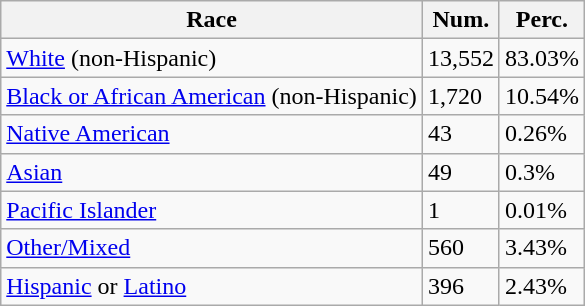<table class="wikitable">
<tr>
<th>Race</th>
<th>Num.</th>
<th>Perc.</th>
</tr>
<tr>
<td><a href='#'>White</a> (non-Hispanic)</td>
<td>13,552</td>
<td>83.03%</td>
</tr>
<tr>
<td><a href='#'>Black or African American</a> (non-Hispanic)</td>
<td>1,720</td>
<td>10.54%</td>
</tr>
<tr>
<td><a href='#'>Native American</a></td>
<td>43</td>
<td>0.26%</td>
</tr>
<tr>
<td><a href='#'>Asian</a></td>
<td>49</td>
<td>0.3%</td>
</tr>
<tr>
<td><a href='#'>Pacific Islander</a></td>
<td>1</td>
<td>0.01%</td>
</tr>
<tr>
<td><a href='#'>Other/Mixed</a></td>
<td>560</td>
<td>3.43%</td>
</tr>
<tr>
<td><a href='#'>Hispanic</a> or <a href='#'>Latino</a></td>
<td>396</td>
<td>2.43%</td>
</tr>
</table>
